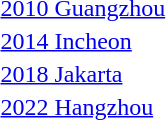<table>
<tr>
<td><a href='#'>2010 Guangzhou</a></td>
<td></td>
<td></td>
<td></td>
</tr>
<tr>
<td><a href='#'>2014 Incheon</a></td>
<td></td>
<td></td>
<td></td>
</tr>
<tr>
<td><a href='#'>2018 Jakarta</a></td>
<td></td>
<td></td>
<td></td>
</tr>
<tr>
<td><a href='#'>2022 Hangzhou</a></td>
<td></td>
<td></td>
<td></td>
</tr>
</table>
